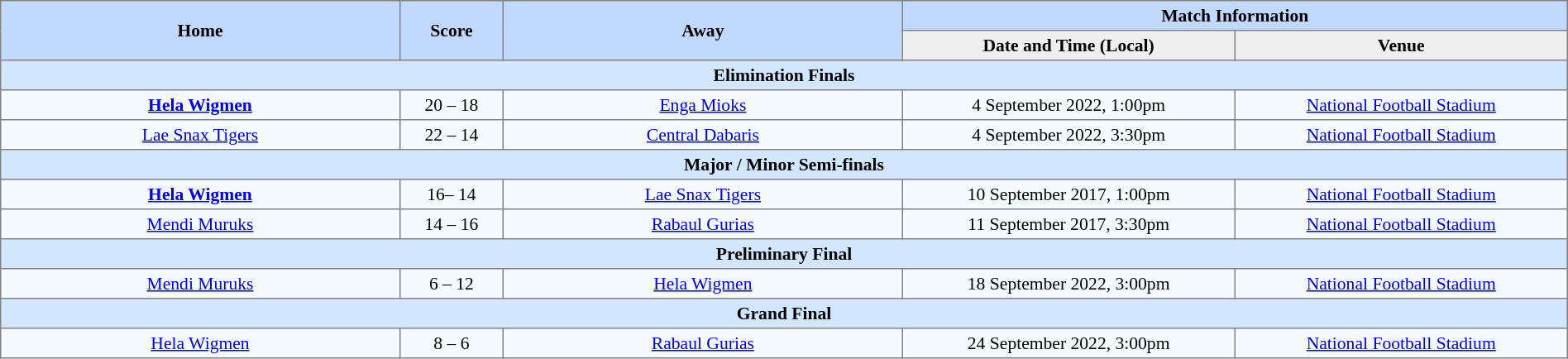<table border="1" cellpadding="3" cellspacing="0" style="border-collapse:collapse; font-size:90%; text-align:center; width:100%;">
<tr style="background:#c1d8ff;">
<th rowspan=2 width=12%>Home</th>
<th rowspan=2 width=3%>Score</th>
<th rowspan=2 width=12%>Away</th>
<th colspan=5>Match Information</th>
</tr>
<tr bgcolor=#EFEFEF>
<th width=10%>Date and Time (Local)</th>
<th width=10%>Venue</th>
</tr>
<tr style="background:#d0e7ff;">
<td colspan=5><strong>Elimination Finals</strong></td>
</tr>
<tr style="background:#f5faff;">
<td><strong><a href='#'>Hela Wigmen</a></strong></td>
<td>20 – 18</td>
<td><a href='#'>Enga Mioks</a></td>
<td>4 September 2022, 1:00pm</td>
<td><a href='#'>National Football Stadium</a></td>
</tr>
<tr style="background:#f5faff;">
<td> <a href='#'>Lae Snax Tigers</a></td>
<td>22 – 14</td>
<td><a href='#'>Central Dabaris</a></td>
<td>4 September 2022, 3:30pm</td>
<td><a href='#'>National Football Stadium</a></td>
</tr>
<tr style="background:#d0e7ff;">
<td colspan=5><strong>Major / Minor Semi-finals</strong></td>
</tr>
<tr style="background:#f5faff;">
<td><strong><a href='#'>Hela Wigmen</a></strong></td>
<td>16– 14</td>
<td> <a href='#'>Lae Snax Tigers</a></td>
<td>10 September 2017, 1:00pm</td>
<td><a href='#'>National Football Stadium</a></td>
</tr>
<tr style="background:#f5faff;">
<td><a href='#'>Mendi Muruks</a></td>
<td>14 – 16</td>
<td><a href='#'>Rabaul Gurias</a></td>
<td>11 September 2017, 3:30pm</td>
<td><a href='#'>National Football Stadium</a></td>
</tr>
<tr style="background:#d0e7ff;">
<td colspan=5><strong>Preliminary Final</strong></td>
</tr>
<tr style="background:#f5faff;">
<td><a href='#'>Mendi Muruks</a></td>
<td>6 – 12</td>
<td><a href='#'>Hela Wigmen</a></td>
<td>18 September 2022, 3:00pm</td>
<td><a href='#'>National Football Stadium</a></td>
</tr>
<tr style="background:#d0e7ff;">
<td colspan=5><strong>Grand Final</strong></td>
</tr>
<tr style="background:#f5faff;">
<td><a href='#'>Hela Wigmen</a></td>
<td>8 – 6</td>
<td><a href='#'>Rabaul Gurias</a></td>
<td>24 September 2022, 3:00pm</td>
<td><a href='#'>National Football Stadium</a></td>
</tr>
</table>
